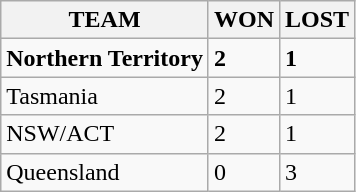<table class="wikitable">
<tr>
<th>TEAM</th>
<th>WON</th>
<th>LOST</th>
</tr>
<tr>
<td><strong>Northern Territory</strong></td>
<td><strong>2</strong></td>
<td><strong>1</strong></td>
</tr>
<tr>
<td>Tasmania</td>
<td>2</td>
<td>1</td>
</tr>
<tr>
<td>NSW/ACT</td>
<td>2</td>
<td>1</td>
</tr>
<tr>
<td>Queensland</td>
<td>0</td>
<td>3</td>
</tr>
</table>
